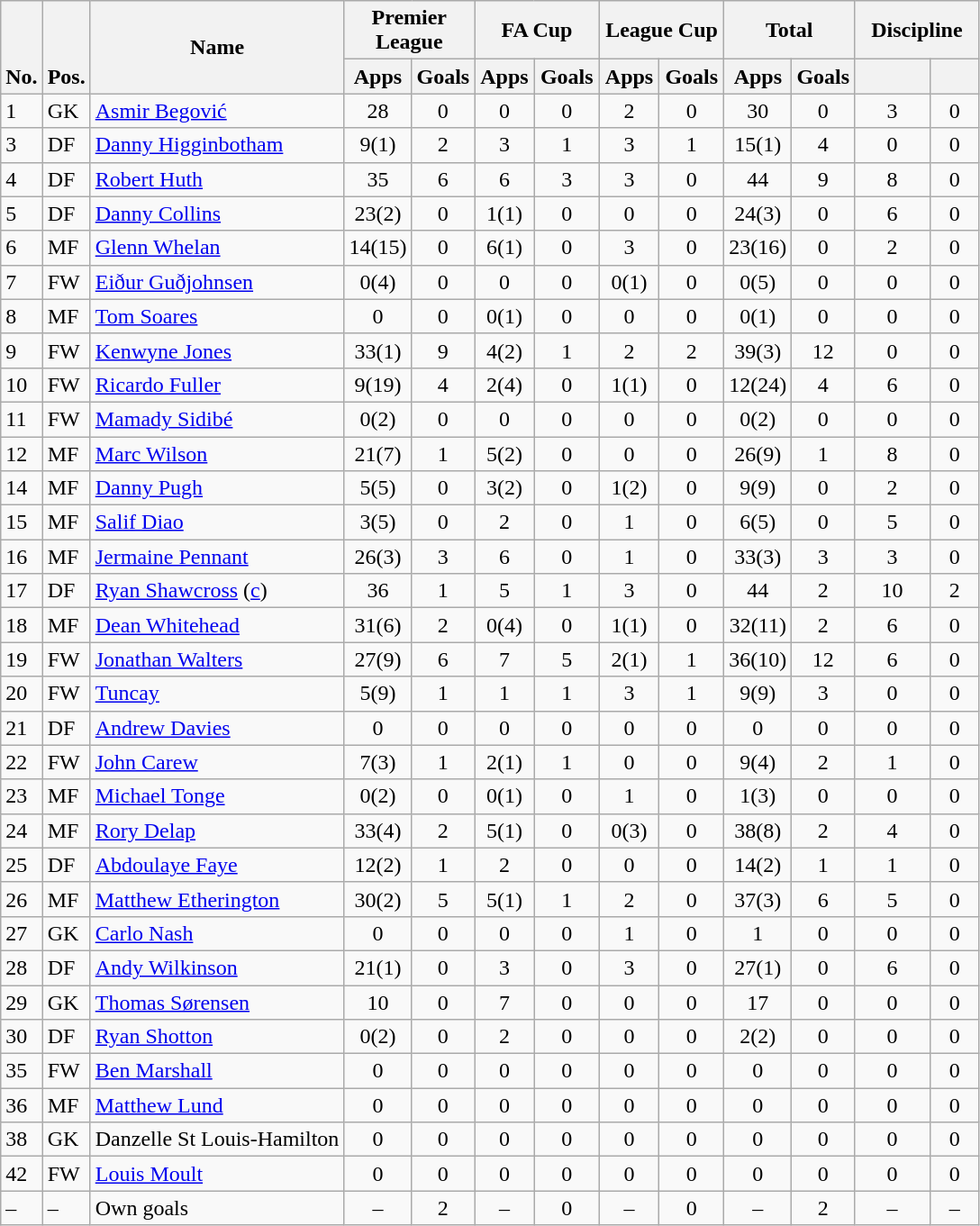<table class="wikitable" style="text-align:center">
<tr>
<th rowspan="2" valign="bottom">No.</th>
<th rowspan="2" valign="bottom">Pos.</th>
<th rowspan="2">Name</th>
<th colspan="2" width="85">Premier League</th>
<th colspan="2" width="85">FA Cup</th>
<th colspan="2" width="85">League Cup</th>
<th colspan="2" width="85">Total</th>
<th colspan="2" width="85">Discipline</th>
</tr>
<tr>
<th>Apps</th>
<th>Goals</th>
<th>Apps</th>
<th>Goals</th>
<th>Apps</th>
<th>Goals</th>
<th>Apps</th>
<th>Goals</th>
<th></th>
<th></th>
</tr>
<tr>
<td align="left">1</td>
<td align="left">GK</td>
<td align="left"> <a href='#'>Asmir Begović</a></td>
<td>28</td>
<td>0</td>
<td>0</td>
<td>0</td>
<td>2</td>
<td>0</td>
<td>30</td>
<td>0</td>
<td>3</td>
<td>0</td>
</tr>
<tr>
<td align="left">3</td>
<td align="left">DF</td>
<td align="left"> <a href='#'>Danny Higginbotham</a></td>
<td>9(1)</td>
<td>2</td>
<td>3</td>
<td>1</td>
<td>3</td>
<td>1</td>
<td>15(1)</td>
<td>4</td>
<td>0</td>
<td>0</td>
</tr>
<tr>
<td align="left">4</td>
<td align="left">DF</td>
<td align="left"> <a href='#'>Robert Huth</a></td>
<td>35</td>
<td>6</td>
<td>6</td>
<td>3</td>
<td>3</td>
<td>0</td>
<td>44</td>
<td>9</td>
<td>8</td>
<td>0</td>
</tr>
<tr>
<td align="left">5</td>
<td align="left">DF</td>
<td align="left"> <a href='#'>Danny Collins</a></td>
<td>23(2)</td>
<td>0</td>
<td>1(1)</td>
<td>0</td>
<td>0</td>
<td>0</td>
<td>24(3)</td>
<td>0</td>
<td>6</td>
<td>0</td>
</tr>
<tr>
<td align="left">6</td>
<td align="left">MF</td>
<td align="left"> <a href='#'>Glenn Whelan</a></td>
<td>14(15)</td>
<td>0</td>
<td>6(1)</td>
<td>0</td>
<td>3</td>
<td>0</td>
<td>23(16)</td>
<td>0</td>
<td>2</td>
<td>0</td>
</tr>
<tr>
<td align="left">7</td>
<td align="left">FW</td>
<td align="left"> <a href='#'>Eiður Guðjohnsen</a></td>
<td>0(4)</td>
<td>0</td>
<td>0</td>
<td>0</td>
<td>0(1)</td>
<td>0</td>
<td>0(5)</td>
<td>0</td>
<td>0</td>
<td>0</td>
</tr>
<tr>
<td align="left">8</td>
<td align="left">MF</td>
<td align="left"> <a href='#'>Tom Soares</a></td>
<td>0</td>
<td>0</td>
<td>0(1)</td>
<td>0</td>
<td>0</td>
<td>0</td>
<td>0(1)</td>
<td>0</td>
<td>0</td>
<td>0</td>
</tr>
<tr>
<td align="left">9</td>
<td align="left">FW</td>
<td align="left"> <a href='#'>Kenwyne Jones</a></td>
<td>33(1)</td>
<td>9</td>
<td>4(2)</td>
<td>1</td>
<td>2</td>
<td>2</td>
<td>39(3)</td>
<td>12</td>
<td>0</td>
<td>0</td>
</tr>
<tr>
<td align="left">10</td>
<td align="left">FW</td>
<td align="left"> <a href='#'>Ricardo Fuller</a></td>
<td>9(19)</td>
<td>4</td>
<td>2(4)</td>
<td>0</td>
<td>1(1)</td>
<td>0</td>
<td>12(24)</td>
<td>4</td>
<td>6</td>
<td>0</td>
</tr>
<tr>
<td align="left">11</td>
<td align="left">FW</td>
<td align="left"> <a href='#'>Mamady Sidibé</a></td>
<td>0(2)</td>
<td>0</td>
<td>0</td>
<td>0</td>
<td>0</td>
<td>0</td>
<td>0(2)</td>
<td>0</td>
<td>0</td>
<td>0</td>
</tr>
<tr>
<td align="left">12</td>
<td align="left">MF</td>
<td align="left"> <a href='#'>Marc Wilson</a></td>
<td>21(7)</td>
<td>1</td>
<td>5(2)</td>
<td>0</td>
<td>0</td>
<td>0</td>
<td>26(9)</td>
<td>1</td>
<td>8</td>
<td>0</td>
</tr>
<tr>
<td align="left">14</td>
<td align="left">MF</td>
<td align="left"> <a href='#'>Danny Pugh</a></td>
<td>5(5)</td>
<td>0</td>
<td>3(2)</td>
<td>0</td>
<td>1(2)</td>
<td>0</td>
<td>9(9)</td>
<td>0</td>
<td>2</td>
<td>0</td>
</tr>
<tr>
<td align="left">15</td>
<td align="left">MF</td>
<td align="left"> <a href='#'>Salif Diao</a></td>
<td>3(5)</td>
<td>0</td>
<td>2</td>
<td>0</td>
<td>1</td>
<td>0</td>
<td>6(5)</td>
<td>0</td>
<td>5</td>
<td>0</td>
</tr>
<tr>
<td align="left">16</td>
<td align="left">MF</td>
<td align="left"> <a href='#'>Jermaine Pennant</a></td>
<td>26(3)</td>
<td>3</td>
<td>6</td>
<td>0</td>
<td>1</td>
<td>0</td>
<td>33(3)</td>
<td>3</td>
<td>3</td>
<td>0</td>
</tr>
<tr>
<td align="left">17</td>
<td align="left">DF</td>
<td align="left"> <a href='#'>Ryan Shawcross</a> (<a href='#'>c</a>)</td>
<td>36</td>
<td>1</td>
<td>5</td>
<td>1</td>
<td>3</td>
<td>0</td>
<td>44</td>
<td>2</td>
<td>10</td>
<td>2</td>
</tr>
<tr>
<td align="left">18</td>
<td align="left">MF</td>
<td align="left"> <a href='#'>Dean Whitehead</a></td>
<td>31(6)</td>
<td>2</td>
<td>0(4)</td>
<td>0</td>
<td>1(1)</td>
<td>0</td>
<td>32(11)</td>
<td>2</td>
<td>6</td>
<td>0</td>
</tr>
<tr>
<td align="left">19</td>
<td align="left">FW</td>
<td align="left"> <a href='#'>Jonathan Walters</a></td>
<td>27(9)</td>
<td>6</td>
<td>7</td>
<td>5</td>
<td>2(1)</td>
<td>1</td>
<td>36(10)</td>
<td>12</td>
<td>6</td>
<td>0</td>
</tr>
<tr>
<td align="left">20</td>
<td align="left">FW</td>
<td align="left"> <a href='#'>Tuncay</a></td>
<td>5(9)</td>
<td>1</td>
<td>1</td>
<td>1</td>
<td>3</td>
<td>1</td>
<td>9(9)</td>
<td>3</td>
<td>0</td>
<td>0</td>
</tr>
<tr>
<td align="left">21</td>
<td align="left">DF</td>
<td align="left"> <a href='#'>Andrew Davies</a></td>
<td>0</td>
<td>0</td>
<td>0</td>
<td>0</td>
<td>0</td>
<td>0</td>
<td>0</td>
<td>0</td>
<td>0</td>
<td>0</td>
</tr>
<tr>
<td align="left">22</td>
<td align="left">FW</td>
<td align="left"> <a href='#'>John Carew</a></td>
<td>7(3)</td>
<td>1</td>
<td>2(1)</td>
<td>1</td>
<td>0</td>
<td>0</td>
<td>9(4)</td>
<td>2</td>
<td>1</td>
<td>0</td>
</tr>
<tr>
<td align="left">23</td>
<td align="left">MF</td>
<td align="left"> <a href='#'>Michael Tonge</a></td>
<td>0(2)</td>
<td>0</td>
<td>0(1)</td>
<td>0</td>
<td>1</td>
<td>0</td>
<td>1(3)</td>
<td>0</td>
<td>0</td>
<td>0</td>
</tr>
<tr>
<td align="left">24</td>
<td align="left">MF</td>
<td align="left"> <a href='#'>Rory Delap</a></td>
<td>33(4)</td>
<td>2</td>
<td>5(1)</td>
<td>0</td>
<td>0(3)</td>
<td>0</td>
<td>38(8)</td>
<td>2</td>
<td>4</td>
<td>0</td>
</tr>
<tr>
<td align="left">25</td>
<td align="left">DF</td>
<td align="left"> <a href='#'>Abdoulaye Faye</a></td>
<td>12(2)</td>
<td>1</td>
<td>2</td>
<td>0</td>
<td>0</td>
<td>0</td>
<td>14(2)</td>
<td>1</td>
<td>1</td>
<td>0</td>
</tr>
<tr>
<td align="left">26</td>
<td align="left">MF</td>
<td align="left"> <a href='#'>Matthew Etherington</a></td>
<td>30(2)</td>
<td>5</td>
<td>5(1)</td>
<td>1</td>
<td>2</td>
<td>0</td>
<td>37(3)</td>
<td>6</td>
<td>5</td>
<td>0</td>
</tr>
<tr>
<td align="left">27</td>
<td align="left">GK</td>
<td align="left"> <a href='#'>Carlo Nash</a></td>
<td>0</td>
<td>0</td>
<td>0</td>
<td>0</td>
<td>1</td>
<td>0</td>
<td>1</td>
<td>0</td>
<td>0</td>
<td>0</td>
</tr>
<tr>
<td align="left">28</td>
<td align="left">DF</td>
<td align="left"> <a href='#'>Andy Wilkinson</a></td>
<td>21(1)</td>
<td>0</td>
<td>3</td>
<td>0</td>
<td>3</td>
<td>0</td>
<td>27(1)</td>
<td>0</td>
<td>6</td>
<td>0</td>
</tr>
<tr>
<td align="left">29</td>
<td align="left">GK</td>
<td align="left"> <a href='#'>Thomas Sørensen</a></td>
<td>10</td>
<td>0</td>
<td>7</td>
<td>0</td>
<td>0</td>
<td>0</td>
<td>17</td>
<td>0</td>
<td>0</td>
<td>0</td>
</tr>
<tr>
<td align="left">30</td>
<td align="left">DF</td>
<td align="left"> <a href='#'>Ryan Shotton</a></td>
<td>0(2)</td>
<td>0</td>
<td>2</td>
<td>0</td>
<td>0</td>
<td>0</td>
<td>2(2)</td>
<td>0</td>
<td>0</td>
<td>0</td>
</tr>
<tr>
<td align="left">35</td>
<td align="left">FW</td>
<td align="left"> <a href='#'>Ben Marshall</a></td>
<td>0</td>
<td>0</td>
<td>0</td>
<td>0</td>
<td>0</td>
<td>0</td>
<td>0</td>
<td>0</td>
<td>0</td>
<td>0</td>
</tr>
<tr>
<td align="left">36</td>
<td align="left">MF</td>
<td align="left"> <a href='#'>Matthew Lund</a></td>
<td>0</td>
<td>0</td>
<td>0</td>
<td>0</td>
<td>0</td>
<td>0</td>
<td>0</td>
<td>0</td>
<td>0</td>
<td>0</td>
</tr>
<tr>
<td align="left">38</td>
<td align="left">GK</td>
<td align="left"> Danzelle St Louis-Hamilton</td>
<td>0</td>
<td>0</td>
<td>0</td>
<td>0</td>
<td>0</td>
<td>0</td>
<td>0</td>
<td>0</td>
<td>0</td>
<td>0</td>
</tr>
<tr>
<td align="left">42</td>
<td align="left">FW</td>
<td align="left"> <a href='#'>Louis Moult</a></td>
<td>0</td>
<td>0</td>
<td>0</td>
<td>0</td>
<td>0</td>
<td>0</td>
<td>0</td>
<td>0</td>
<td>0</td>
<td>0</td>
</tr>
<tr>
<td align="left">–</td>
<td align="left">–</td>
<td align="left">Own goals</td>
<td>–</td>
<td>2</td>
<td>–</td>
<td>0</td>
<td>–</td>
<td>0</td>
<td>–</td>
<td>2</td>
<td>–</td>
<td>–</td>
</tr>
</table>
